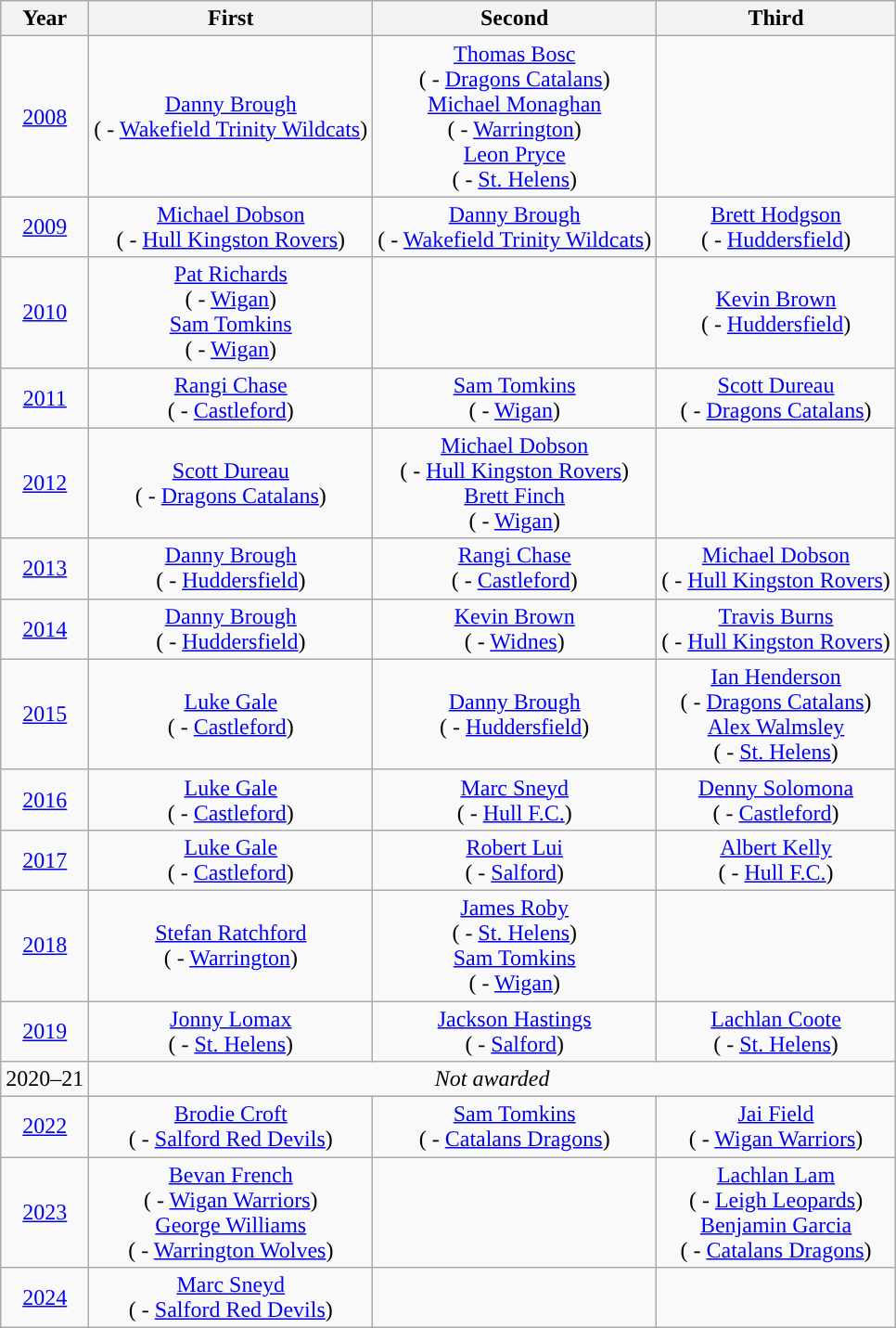<table class=wikitable alternance style="text-align:center;">
<tr>
<th scope="col">Year</th>
<th scope="col">First</th>
<th scope="col">Second</th>
<th scope="col">Third</th>
</tr>
<tr>
<td><a href='#'>2008</a></td>
<td> <a href='#'>Danny Brough</a><br>( - <a href='#'>Wakefield Trinity Wildcats</a>)</td>
<td> <a href='#'>Thomas Bosc</a><br>( - <a href='#'>Dragons Catalans</a>) <br> <a href='#'>Michael Monaghan</a><br>( - <a href='#'>Warrington</a>)<br> <a href='#'>Leon Pryce</a><br>( - <a href='#'>St. Helens</a>)</td>
<td></td>
</tr>
<tr>
<td><a href='#'>2009</a></td>
<td> <a href='#'>Michael Dobson</a><br>( - <a href='#'>Hull Kingston Rovers</a>)</td>
<td> <a href='#'>Danny Brough</a><br>( - <a href='#'>Wakefield Trinity Wildcats</a>)</td>
<td> <a href='#'>Brett Hodgson</a><br>( - <a href='#'>Huddersfield</a>)</td>
</tr>
<tr>
<td><a href='#'>2010</a></td>
<td> <a href='#'>Pat Richards</a><br>( - <a href='#'>Wigan</a>) <br> <a href='#'>Sam Tomkins</a><br>( - <a href='#'>Wigan</a>)</td>
<td></td>
<td> <a href='#'>Kevin Brown</a><br>( - <a href='#'>Huddersfield</a>)</td>
</tr>
<tr>
<td><a href='#'>2011</a></td>
<td> <a href='#'>Rangi Chase</a><br>( - <a href='#'>Castleford</a>)</td>
<td> <a href='#'>Sam Tomkins</a><br>( - <a href='#'>Wigan</a>)</td>
<td> <a href='#'>Scott Dureau</a><br>( - <a href='#'>Dragons Catalans</a>)</td>
</tr>
<tr>
<td><a href='#'>2012</a></td>
<td> <a href='#'>Scott Dureau</a><br>( - <a href='#'>Dragons Catalans</a>)</td>
<td> <a href='#'>Michael Dobson</a><br>( - <a href='#'>Hull Kingston Rovers</a>)<br> <a href='#'>Brett Finch</a><br>( - <a href='#'>Wigan</a>)</td>
<td></td>
</tr>
<tr>
<td><a href='#'>2013</a></td>
<td> <a href='#'>Danny Brough</a><br>( - <a href='#'>Huddersfield</a>)</td>
<td> <a href='#'>Rangi Chase</a><br>( - <a href='#'>Castleford</a>)</td>
<td> <a href='#'>Michael Dobson</a><br>( - <a href='#'>Hull Kingston Rovers</a>)</td>
</tr>
<tr>
<td><a href='#'>2014</a></td>
<td> <a href='#'>Danny Brough</a><br>( - <a href='#'>Huddersfield</a>)</td>
<td> <a href='#'>Kevin Brown</a><br>( - <a href='#'>Widnes</a>)</td>
<td> <a href='#'>Travis Burns</a><br>( - <a href='#'>Hull Kingston Rovers</a>)</td>
</tr>
<tr>
<td><a href='#'>2015</a></td>
<td> <a href='#'>Luke Gale</a><br>( - <a href='#'>Castleford</a>)</td>
<td> <a href='#'>Danny Brough</a><br>( - <a href='#'>Huddersfield</a>)</td>
<td> <a href='#'>Ian Henderson</a><br>( - <a href='#'>Dragons Catalans</a>) <br> <a href='#'>Alex Walmsley</a><br>( - <a href='#'>St. Helens</a>)</td>
</tr>
<tr>
<td><a href='#'>2016</a></td>
<td> <a href='#'>Luke Gale</a><br>( - <a href='#'>Castleford</a>)</td>
<td> <a href='#'>Marc Sneyd</a><br>( - <a href='#'>Hull F.C.</a>)</td>
<td> <a href='#'>Denny Solomona</a><br>( - <a href='#'>Castleford</a>)</td>
</tr>
<tr>
<td><a href='#'>2017</a></td>
<td> <a href='#'>Luke Gale</a><br>( - <a href='#'>Castleford</a>)</td>
<td> <a href='#'>Robert Lui</a><br>( - <a href='#'>Salford</a>)</td>
<td> <a href='#'>Albert Kelly</a><br>( - <a href='#'>Hull F.C.</a>)</td>
</tr>
<tr>
<td><a href='#'>2018</a></td>
<td> <a href='#'>Stefan Ratchford</a><br>( - <a href='#'>Warrington</a>)</td>
<td> <a href='#'>James Roby</a><br>( - <a href='#'>St. Helens</a>) <br> <a href='#'>Sam Tomkins</a><br>( - <a href='#'>Wigan</a>)</td>
<td></td>
</tr>
<tr>
<td><a href='#'>2019</a></td>
<td> <a href='#'>Jonny Lomax </a><br>( - <a href='#'>St. Helens</a>)</td>
<td> <a href='#'>Jackson Hastings</a><br>( - <a href='#'>Salford</a>)</td>
<td> <a href='#'>Lachlan Coote</a><br>( - <a href='#'>St. Helens</a>)</td>
</tr>
<tr>
<td>2020–21</td>
<td colspan=3><em>Not awarded</em></td>
</tr>
<tr>
<td><a href='#'>2022</a></td>
<td> <a href='#'>Brodie Croft</a><br>( - <a href='#'>Salford Red Devils</a>)</td>
<td> <a href='#'>Sam Tomkins</a><br>( - <a href='#'>Catalans Dragons</a>)</td>
<td> <a href='#'>Jai Field</a><br>( - <a href='#'>Wigan Warriors</a>)</td>
</tr>
<tr>
<td><a href='#'>2023</a></td>
<td> <a href='#'>Bevan French</a><br>( - <a href='#'>Wigan Warriors</a>)<br> <a href='#'>George Williams</a><br>( - <a href='#'>Warrington Wolves</a>)</td>
<td></td>
<td> <a href='#'>Lachlan Lam</a><br>( - <a href='#'>Leigh Leopards</a>)<br> <a href='#'>Benjamin Garcia</a><br>( - <a href='#'>Catalans Dragons</a>)</td>
</tr>
<tr>
<td align=center><a href='#'>2024</a></td>
<td align=center> <a href='#'>Marc Sneyd</a><br>( - <a href='#'>Salford Red Devils</a>)</td>
<td align=center></td>
<td align=center></td>
</tr>
</table>
